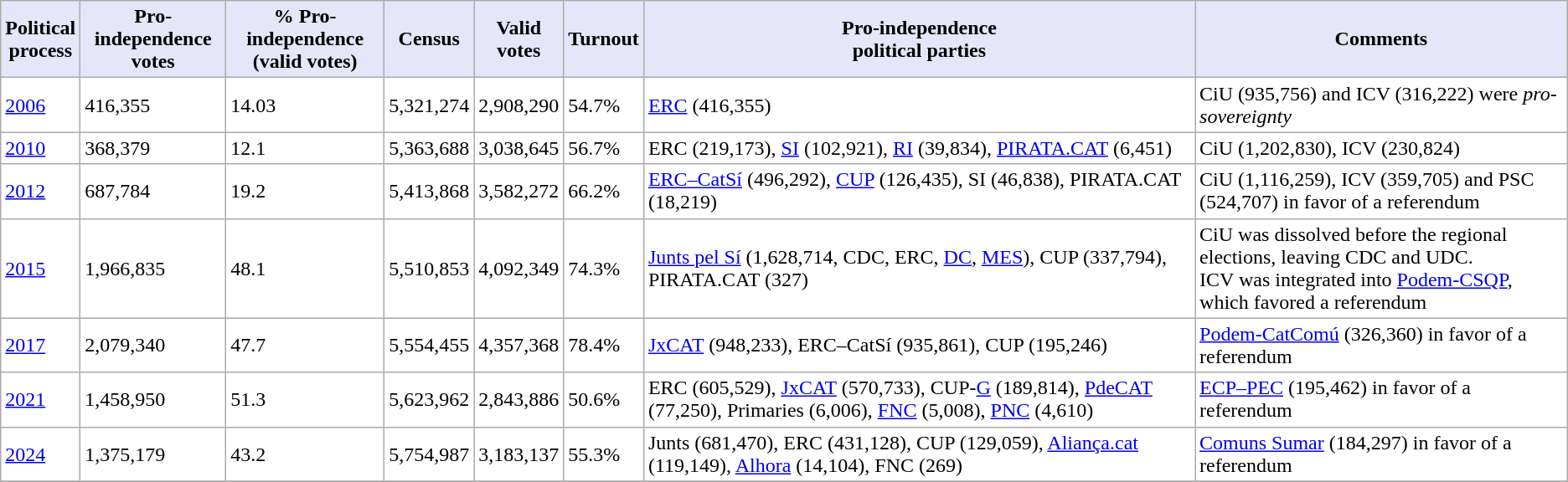<table border="0" style="background:#ffffff" align="top" class="wikitable" style="text-align:center">
<tr>
<th style="background:Lavender; color:Black">Political<br>process</th>
<th style="background:Lavender; color:Black">Pro-independence<br>votes</th>
<th style="background:Lavender; color:Black">% Pro-independence<br>(valid votes)</th>
<th style="background:Lavender; color:Black">Census</th>
<th style="background:Lavender; color:Black">Valid<br>votes</th>
<th style="background:Lavender; color:Black">Turnout</th>
<th style="background:Lavender; color:Black">Pro-independence<br>political parties</th>
<th style="background:Lavender; color:Black">Comments</th>
</tr>
<tr>
<td><a href='#'>2006</a></td>
<td>416,355</td>
<td>14.03</td>
<td>5,321,274</td>
<td>2,908,290</td>
<td>54.7%</td>
<td><a href='#'>ERC</a> (416,355)</td>
<td>CiU (935,756) and ICV (316,222) were <em>pro-sovereignty</em></td>
</tr>
<tr>
<td><a href='#'>2010</a></td>
<td>368,379</td>
<td>12.1</td>
<td>5,363,688</td>
<td>3,038,645</td>
<td>56.7%</td>
<td>ERC (219,173), <a href='#'>SI</a> (102,921), <a href='#'>RI</a> (39,834), <a href='#'>PIRATA.CAT</a> (6,451)</td>
<td>CiU (1,202,830), ICV (230,824)</td>
</tr>
<tr>
<td><a href='#'>2012</a></td>
<td>687,784</td>
<td>19.2</td>
<td>5,413,868</td>
<td>3,582,272</td>
<td>66.2%</td>
<td><a href='#'>ERC–CatSí</a> (496,292), <a href='#'>CUP</a> (126,435), SI (46,838), PIRATA.CAT (18,219)</td>
<td>CiU (1,116,259), ICV (359,705) and PSC (524,707) in favor of a referendum</td>
</tr>
<tr>
<td><a href='#'>2015</a></td>
<td>1,966,835</td>
<td>48.1</td>
<td>5,510,853</td>
<td>4,092,349</td>
<td>74.3%</td>
<td><a href='#'>Junts pel Sí</a> (1,628,714, CDC, ERC, <a href='#'>DC</a>, <a href='#'>MES</a>), CUP (337,794), PIRATA.CAT (327)</td>
<td>CiU was dissolved before the regional elections, leaving CDC and UDC.<br>ICV was integrated into <a href='#'>Podem-CSQP</a>, which favored a referendum</td>
</tr>
<tr>
<td><a href='#'>2017</a></td>
<td>2,079,340</td>
<td>47.7</td>
<td>5,554,455</td>
<td>4,357,368</td>
<td>78.4%</td>
<td><a href='#'>JxCAT</a> (948,233), ERC–CatSí (935,861), CUP (195,246)</td>
<td><a href='#'>Podem-CatComú</a> (326,360) in favor of a referendum</td>
</tr>
<tr>
<td><a href='#'>2021</a></td>
<td>1,458,950</td>
<td>51.3</td>
<td>5,623,962</td>
<td>2,843,886</td>
<td>50.6%</td>
<td>ERC (605,529), <a href='#'>JxCAT</a> (570,733), CUP-<a href='#'>G</a> (189,814), <a href='#'>PdeCAT</a> (77,250), Primaries (6,006), <a href='#'>FNC</a> (5,008), <a href='#'>PNC</a> (4,610)</td>
<td><a href='#'>ECP–PEC</a> (195,462) in favor of a referendum</td>
</tr>
<tr>
<td><a href='#'>2024</a></td>
<td>1,375,179</td>
<td>43.2</td>
<td>5,754,987</td>
<td>3,183,137</td>
<td>55.3%</td>
<td>Junts (681,470), ERC (431,128), CUP (129,059), <a href='#'>Aliança.cat</a> (119,149), <a href='#'>Alhora</a> (14,104), FNC (269)</td>
<td><a href='#'>Comuns Sumar</a> (184,297) in favor of a referendum</td>
</tr>
<tr>
</tr>
</table>
